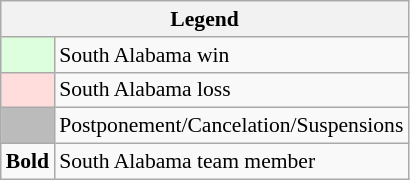<table class="wikitable" style="font-size:90%">
<tr>
<th colspan="2">Legend</th>
</tr>
<tr>
<td bgcolor="#ddffdd"> </td>
<td>South Alabama win</td>
</tr>
<tr>
<td bgcolor="#ffdddd"> </td>
<td>South Alabama loss</td>
</tr>
<tr>
<td bgcolor="#bbbbbb"> </td>
<td>Postponement/Cancelation/Suspensions</td>
</tr>
<tr>
<td><strong>Bold</strong></td>
<td>South Alabama team member</td>
</tr>
</table>
